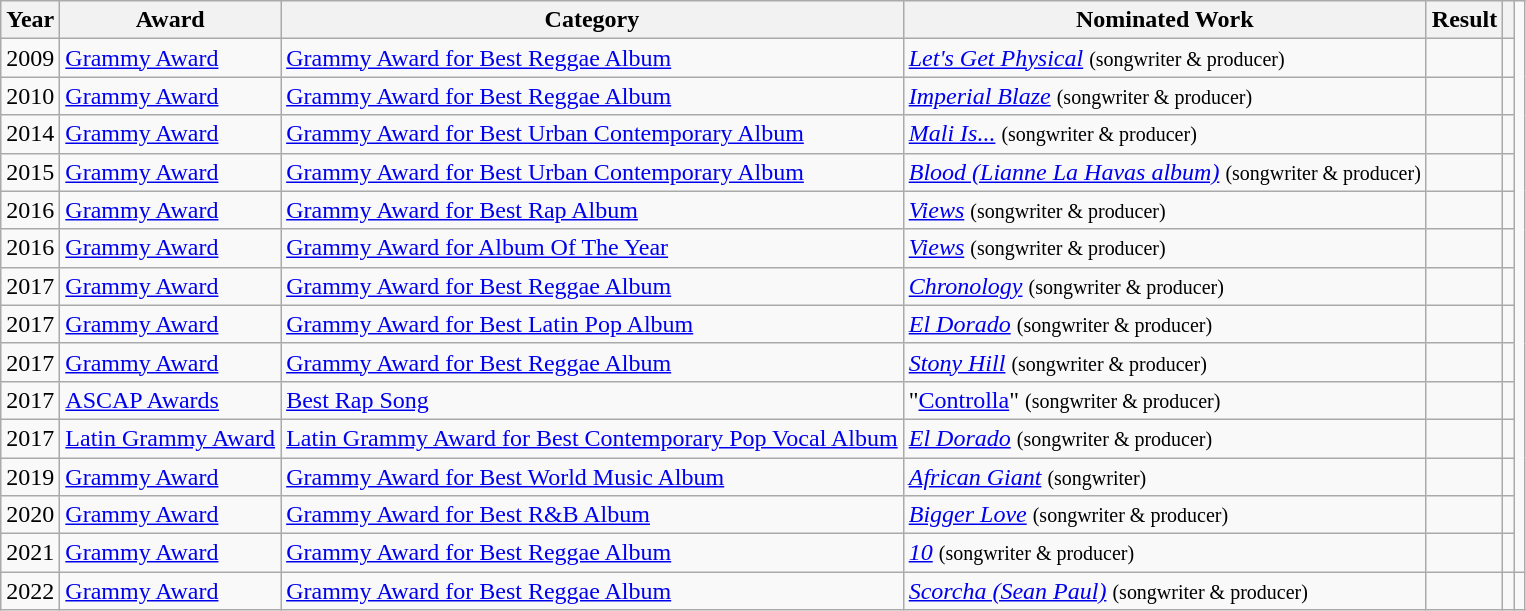<table class="wikitable sortable">
<tr>
<th>Year</th>
<th>Award</th>
<th>Category</th>
<th>Nominated Work</th>
<th>Result</th>
<th></th>
</tr>
<tr>
<td>2009</td>
<td><a href='#'>Grammy Award</a></td>
<td><a href='#'>Grammy Award for Best Reggae Album</a></td>
<td><em><a href='#'>Let's Get Physical</a></em> <small>(songwriter & producer)</small></td>
<td></td>
<td align="center"></td>
</tr>
<tr>
<td>2010</td>
<td><a href='#'>Grammy Award</a></td>
<td><a href='#'>Grammy Award for Best Reggae Album</a></td>
<td><em><a href='#'>Imperial Blaze</a></em> <small>(songwriter & producer)</small></td>
<td></td>
<td align="center"></td>
</tr>
<tr>
<td>2014</td>
<td><a href='#'>Grammy Award</a></td>
<td><a href='#'>Grammy Award for Best Urban Contemporary Album</a></td>
<td><em><a href='#'>Mali Is...</a></em> <small>(songwriter & producer)</small></td>
<td></td>
<td align="center"></td>
</tr>
<tr>
<td>2015</td>
<td><a href='#'>Grammy Award</a></td>
<td><a href='#'>Grammy Award for Best Urban Contemporary Album</a></td>
<td><em><a href='#'>Blood (Lianne La Havas album)</a></em> <small>(songwriter & producer)</small></td>
<td></td>
<td align="center"></td>
</tr>
<tr>
<td>2016</td>
<td><a href='#'>Grammy Award</a></td>
<td><a href='#'>Grammy Award for Best Rap Album</a></td>
<td><em><a href='#'>Views</a></em> <small>(songwriter & producer)</small></td>
<td></td>
<td align="center"></td>
</tr>
<tr>
<td>2016</td>
<td><a href='#'>Grammy Award</a></td>
<td><a href='#'>Grammy Award for Album Of The Year</a></td>
<td><em><a href='#'>Views</a></em> <small>(songwriter & producer)</small></td>
<td></td>
<td align="center"></td>
</tr>
<tr>
<td>2017</td>
<td><a href='#'>Grammy Award</a></td>
<td><a href='#'>Grammy Award for Best Reggae Album</a></td>
<td><em><a href='#'>Chronology</a></em> <small>(songwriter & producer)</small></td>
<td></td>
<td align="center"></td>
</tr>
<tr>
<td>2017</td>
<td><a href='#'>Grammy Award</a></td>
<td><a href='#'>Grammy Award for Best Latin Pop Album</a></td>
<td><em><a href='#'>El Dorado</a></em> <small>(songwriter & producer)</small></td>
<td></td>
<td align="center"></td>
</tr>
<tr>
<td>2017</td>
<td><a href='#'>Grammy Award</a></td>
<td><a href='#'>Grammy Award for Best Reggae Album</a></td>
<td><em><a href='#'>Stony Hill</a></em> <small>(songwriter & producer)</small></td>
<td></td>
<td align="center"></td>
</tr>
<tr>
<td>2017</td>
<td><a href='#'>ASCAP Awards</a></td>
<td><a href='#'>Best Rap Song</a></td>
<td>"<a href='#'>Controlla</a>" <small>(songwriter & producer)</small></td>
<td></td>
<td align="center"></td>
</tr>
<tr>
<td>2017</td>
<td><a href='#'>Latin Grammy Award</a></td>
<td><a href='#'>Latin Grammy Award for Best Contemporary Pop Vocal Album</a></td>
<td><em><a href='#'>El Dorado</a></em> <small>(songwriter & producer)</small></td>
<td></td>
<td align="center"></td>
</tr>
<tr>
<td>2019</td>
<td><a href='#'>Grammy Award</a></td>
<td><a href='#'>Grammy Award for Best World Music Album</a></td>
<td><em><a href='#'>African Giant</a></em> <small>(songwriter)</small></td>
<td></td>
<td align="center"></td>
</tr>
<tr>
<td>2020</td>
<td><a href='#'>Grammy Award</a></td>
<td><a href='#'>Grammy Award for Best R&B Album</a></td>
<td><em><a href='#'>Bigger Love</a></em> <small>(songwriter & producer)</small></td>
<td></td>
<td align="center"></td>
</tr>
<tr>
<td>2021</td>
<td><a href='#'>Grammy Award</a></td>
<td><a href='#'>Grammy Award for Best Reggae Album</a></td>
<td><em><a href='#'>10</a></em> <small>(songwriter & producer)</small></td>
<td></td>
<td align="center"></td>
</tr>
<tr>
<td>2022</td>
<td><a href='#'>Grammy Award</a></td>
<td><a href='#'>Grammy Award for Best Reggae Album</a></td>
<td><em><a href='#'>Scorcha (Sean Paul)</a></em> <small>(songwriter & producer)</small></td>
<td></td>
<td align="center"></td>
<td></td>
</tr>
</table>
